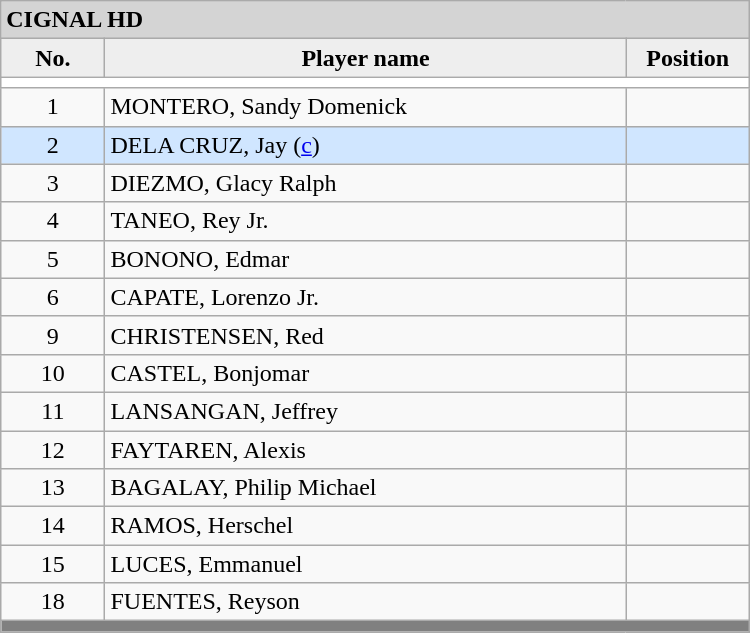<table class='wikitable mw-collapsible mw-collapsed' style='text-align: center; width: 500px; border: none;'>
<tr>
<th style="background:#D4D4D4; text-align:left;" colspan=3>CIGNAL HD</th>
</tr>
<tr style="background:#EEEEEE; font-weight:bold;">
<td width=10%>No.</td>
<td width=50%>Player name</td>
<td width=10%>Position</td>
</tr>
<tr style="background:#FFFFFF;">
<td colspan=3 align=center></td>
</tr>
<tr>
<td align=center>1</td>
<td align=left>MONTERO, Sandy Domenick</td>
<td align=center></td>
</tr>
<tr bgcolor=#D0E6FF>
<td align=center>2</td>
<td align=left>DELA CRUZ, Jay (<a href='#'>c</a>)</td>
<td align=center></td>
</tr>
<tr>
<td align=center>3</td>
<td align=left>DIEZMO, Glacy Ralph</td>
<td align=center></td>
</tr>
<tr>
<td align=center>4</td>
<td align=left>TANEO, Rey Jr.</td>
<td align=center></td>
</tr>
<tr>
<td align=center>5</td>
<td align=left>BONONO, Edmar</td>
<td align=center></td>
</tr>
<tr>
<td align=center>6</td>
<td align=left>CAPATE, Lorenzo Jr.</td>
<td align=center></td>
</tr>
<tr>
<td align=center>9</td>
<td align=left>CHRISTENSEN, Red</td>
<td align=center></td>
</tr>
<tr>
<td align=center>10</td>
<td align=left>CASTEL, Bonjomar</td>
<td align=center></td>
</tr>
<tr>
<td align=center>11</td>
<td align=left>LANSANGAN, Jeffrey</td>
<td align=center></td>
</tr>
<tr>
<td align=center>12</td>
<td align=left>FAYTAREN, Alexis</td>
<td align=center></td>
</tr>
<tr>
<td align=center>13</td>
<td align=left>BAGALAY, Philip Michael</td>
<td align=center></td>
</tr>
<tr>
<td align=center>14</td>
<td align=left>RAMOS, Herschel</td>
<td align=center></td>
</tr>
<tr>
<td align=center>15</td>
<td align=left>LUCES, Emmanuel</td>
<td align=center></td>
</tr>
<tr>
<td align=center>18</td>
<td align=left>FUENTES, Reyson</td>
<td align=center></td>
</tr>
<tr>
<th style="background:gray;" colspan=3></th>
</tr>
<tr>
</tr>
</table>
